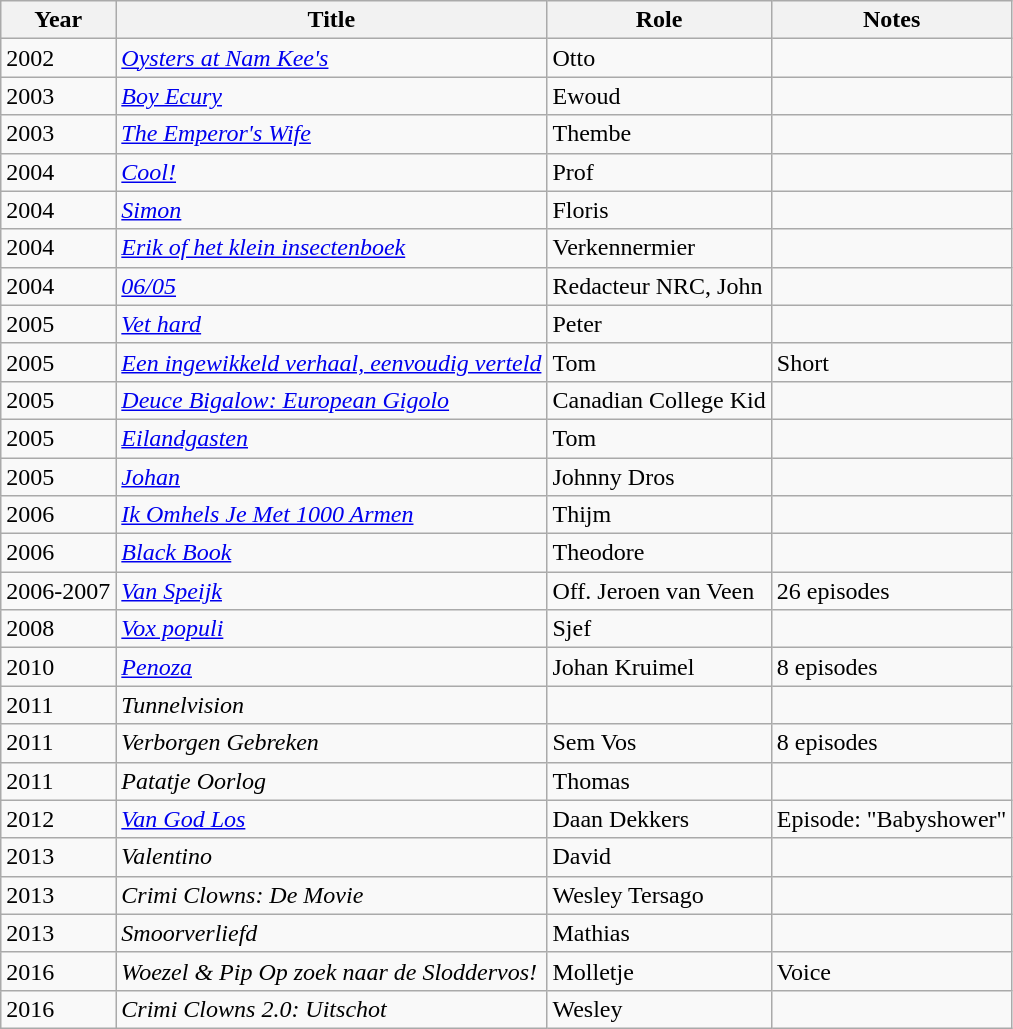<table class="wikitable">
<tr>
<th>Year</th>
<th>Title</th>
<th>Role</th>
<th>Notes</th>
</tr>
<tr>
<td>2002</td>
<td><em><a href='#'>Oysters at Nam Kee's</a></em></td>
<td>Otto</td>
<td></td>
</tr>
<tr>
<td>2003</td>
<td><em><a href='#'>Boy Ecury</a></em></td>
<td>Ewoud</td>
<td></td>
</tr>
<tr>
<td>2003</td>
<td><em><a href='#'>The Emperor's Wife</a></em></td>
<td>Thembe</td>
<td></td>
</tr>
<tr>
<td>2004</td>
<td><em><a href='#'>Cool!</a></em></td>
<td>Prof</td>
<td></td>
</tr>
<tr>
<td>2004</td>
<td><em><a href='#'>Simon</a></em></td>
<td>Floris</td>
<td></td>
</tr>
<tr>
<td>2004</td>
<td><em><a href='#'>Erik of het klein insectenboek</a></em></td>
<td>Verkennermier</td>
<td></td>
</tr>
<tr>
<td>2004</td>
<td><em><a href='#'>06/05</a></em></td>
<td>Redacteur NRC, John</td>
<td></td>
</tr>
<tr>
<td>2005</td>
<td><em><a href='#'>Vet hard</a></em></td>
<td>Peter</td>
<td></td>
</tr>
<tr>
<td>2005</td>
<td><em><a href='#'>Een ingewikkeld verhaal, eenvoudig verteld</a></em></td>
<td>Tom</td>
<td>Short</td>
</tr>
<tr>
<td>2005</td>
<td><em><a href='#'>Deuce Bigalow: European Gigolo</a></em></td>
<td>Canadian College Kid</td>
<td></td>
</tr>
<tr>
<td>2005</td>
<td><em><a href='#'>Eilandgasten</a></em></td>
<td>Tom</td>
<td></td>
</tr>
<tr>
<td>2005</td>
<td><em><a href='#'>Johan</a></em></td>
<td>Johnny Dros</td>
<td></td>
</tr>
<tr>
<td>2006</td>
<td><em><a href='#'>Ik Omhels Je Met 1000 Armen</a></em></td>
<td>Thijm</td>
<td></td>
</tr>
<tr>
<td>2006</td>
<td><em><a href='#'>Black Book</a></em></td>
<td>Theodore</td>
<td></td>
</tr>
<tr>
<td>2006-2007</td>
<td><em><a href='#'>Van Speijk</a></em></td>
<td>Off. Jeroen van Veen</td>
<td>26 episodes</td>
</tr>
<tr>
<td>2008</td>
<td><em><a href='#'>Vox populi</a></em></td>
<td>Sjef</td>
<td></td>
</tr>
<tr>
<td>2010</td>
<td><em><a href='#'>Penoza</a></em></td>
<td>Johan Kruimel</td>
<td>8 episodes</td>
</tr>
<tr>
<td>2011</td>
<td><em>Tunnelvision</em></td>
<td></td>
<td></td>
</tr>
<tr>
<td>2011</td>
<td><em>Verborgen Gebreken</em></td>
<td>Sem Vos</td>
<td>8 episodes</td>
</tr>
<tr>
<td>2011</td>
<td><em>Patatje Oorlog</em></td>
<td>Thomas</td>
<td></td>
</tr>
<tr>
<td>2012</td>
<td><em><a href='#'>Van God Los</a></em></td>
<td>Daan Dekkers</td>
<td>Episode: "Babyshower"</td>
</tr>
<tr>
<td>2013</td>
<td><em>Valentino</em></td>
<td>David</td>
<td></td>
</tr>
<tr>
<td>2013</td>
<td><em>Crimi Clowns: De Movie</em></td>
<td>Wesley Tersago</td>
<td></td>
</tr>
<tr>
<td>2013</td>
<td><em>Smoorverliefd</em></td>
<td>Mathias</td>
<td></td>
</tr>
<tr>
<td>2016</td>
<td><em>Woezel & Pip Op zoek naar de Sloddervos!</em></td>
<td>Molletje</td>
<td>Voice</td>
</tr>
<tr>
<td>2016</td>
<td><em>Crimi Clowns 2.0: Uitschot</em></td>
<td>Wesley</td>
<td></td>
</tr>
</table>
